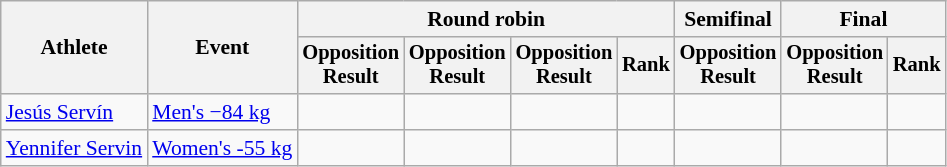<table class=wikitable style=font-size:90%;text-align:center>
<tr>
<th rowspan=2>Athlete</th>
<th rowspan=2>Event</th>
<th colspan=4>Round robin</th>
<th>Semifinal</th>
<th colspan=2>Final</th>
</tr>
<tr style=font-size:95%>
<th>Opposition<br>Result</th>
<th>Opposition<br>Result</th>
<th>Opposition<br>Result</th>
<th>Rank</th>
<th>Opposition<br>Result</th>
<th>Opposition<br>Result</th>
<th>Rank</th>
</tr>
<tr>
<td align=left><a href='#'>Jesús Servín</a></td>
<td align=left><a href='#'>Men's −84 kg</a></td>
<td></td>
<td></td>
<td></td>
<td></td>
<td></td>
<td></td>
<td></td>
</tr>
<tr>
<td align=left><a href='#'>Yennifer Servin</a></td>
<td align=left><a href='#'>Women's -55 kg</a></td>
<td></td>
<td></td>
<td></td>
<td></td>
<td></td>
<td></td>
<td></td>
</tr>
</table>
